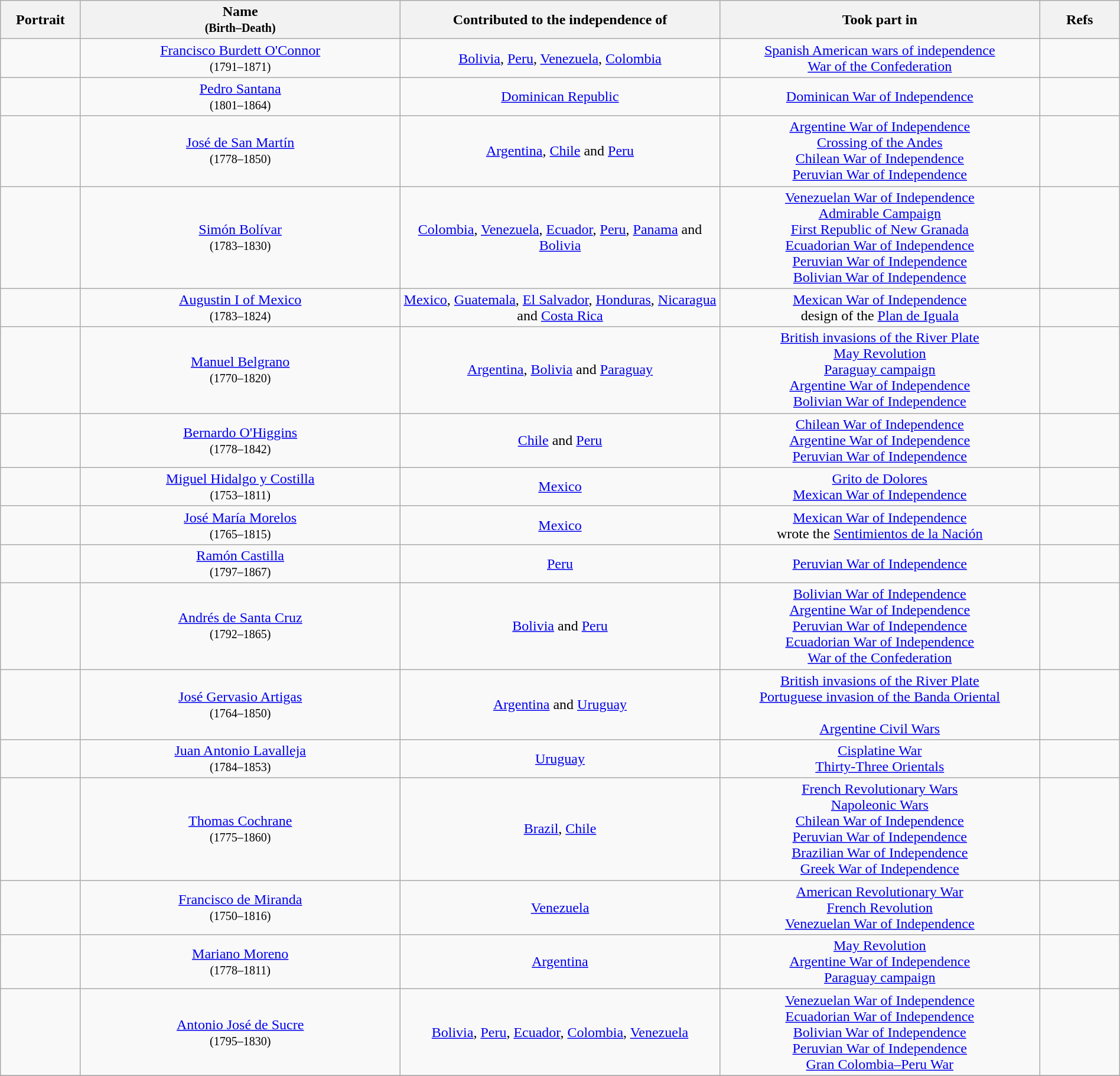<table class="wikitable" width=100%>
<tr>
<th width=5%>Portrait</th>
<th width=20%>Name<br><small>(Birth–Death)</small></th>
<th width=20%>Contributed to the independence of</th>
<th width=20%>Took part in</th>
<th width="5%">Refs</th>
</tr>
<tr>
<td rowspan="1" align="center"></td>
<td rowspan="1" align="center"><a href='#'>Francisco Burdett O'Connor</a><br><small>(1791–1871)</small></td>
<td rowspan="1" align="center"><a href='#'>Bolivia</a>, <a href='#'>Peru</a>, <a href='#'>Venezuela</a>, <a href='#'>Colombia</a></td>
<td rowspan="1" align="center"><a href='#'>Spanish American wars of independence</a><br><a href='#'>War of the Confederation</a></td>
<td></td>
</tr>
<tr>
<td rowspan="1" align="center"></td>
<td rowspan="1" align="center"><a href='#'>Pedro Santana</a><br><small>(1801–1864)</small></td>
<td rowspan="1" align="center"><a href='#'>Dominican Republic</a></td>
<td rowspan="1" align="center"><a href='#'>Dominican War of Independence</a></td>
<td></td>
</tr>
<tr>
<td rowspan="1" align="center"></td>
<td rowspan="1" align="center"><a href='#'>José de San Martín</a><br><small>(1778–1850)</small></td>
<td rowspan="1" align="center"><a href='#'>Argentina</a>, <a href='#'>Chile</a> and <a href='#'>Peru</a></td>
<td rowspan="1" align="center"><a href='#'>Argentine War of Independence</a><br><a href='#'>Crossing of the Andes</a><br><a href='#'>Chilean War of Independence</a><br><a href='#'>Peruvian War of Independence</a></td>
<td></td>
</tr>
<tr>
<td rowspan="1" align="center"></td>
<td rowspan="1" align="center"><a href='#'>Simón Bolívar</a><br><small>(1783–1830)</small></td>
<td rowspan="1" align="center"><a href='#'>Colombia</a>, <a href='#'>Venezuela</a>, <a href='#'>Ecuador</a>, <a href='#'>Peru</a>, <a href='#'>Panama</a> and <a href='#'>Bolivia</a></td>
<td rowspan="1" align="center"><a href='#'>Venezuelan War of Independence</a><br><a href='#'>Admirable Campaign</a><br><a href='#'>First Republic of New Granada</a><br><a href='#'>Ecuadorian War of Independence</a><br><a href='#'>Peruvian War of Independence</a><br><a href='#'>Bolivian War of Independence</a></td>
<td></td>
</tr>
<tr>
<td rowspan="1" align="center"></td>
<td rowspan="1" align="center"><a href='#'>Augustin I of Mexico</a><br><small>(1783–1824)</small></td>
<td rowspan="1" align="center"><a href='#'>Mexico</a>, <a href='#'>Guatemala</a>, <a href='#'>El Salvador</a>, <a href='#'>Honduras</a>, <a href='#'>Nicaragua</a> and <a href='#'>Costa Rica</a></td>
<td rowspan="1" align="center"><a href='#'>Mexican War of Independence</a><br>design of the <a href='#'>Plan de Iguala</a></td>
<td></td>
</tr>
<tr>
<td rowspan="1" align="center"></td>
<td rowspan="1" align="center"><a href='#'>Manuel Belgrano</a><br><small>(1770–1820)</small></td>
<td rowspan="1" align="center"><a href='#'>Argentina</a>, <a href='#'>Bolivia</a> and <a href='#'>Paraguay</a></td>
<td rowspan="1" align="center"><a href='#'>British invasions of the River Plate</a><br><a href='#'>May Revolution</a><br><a href='#'>Paraguay campaign</a><br><a href='#'>Argentine War of Independence</a><br><a href='#'>Bolivian War of Independence</a></td>
<td></td>
</tr>
<tr>
<td rowspan="1" align="center"></td>
<td rowspan="1" align="center"><a href='#'>Bernardo O'Higgins</a><br><small>(1778–1842)</small></td>
<td rowspan="1" align="center"><a href='#'>Chile</a> and <a href='#'>Peru</a></td>
<td rowspan="1" align="center"><a href='#'>Chilean War of Independence</a><br><a href='#'>Argentine War of Independence</a><br><a href='#'>Peruvian War of Independence</a></td>
<td></td>
</tr>
<tr>
<td rowspan="1" align="center"></td>
<td rowspan="1" align="center"><a href='#'>Miguel Hidalgo y Costilla</a><br><small>(1753–1811)</small></td>
<td rowspan="1" align="center"><a href='#'>Mexico</a></td>
<td rowspan="1" align="center"><a href='#'>Grito de Dolores</a><br><a href='#'>Mexican War of Independence</a></td>
<td></td>
</tr>
<tr>
<td rowspan="1" align="center"></td>
<td rowspan="1" align="center"><a href='#'>José María Morelos</a><br><small>(1765–1815)</small></td>
<td rowspan="1" align="center"><a href='#'>Mexico</a></td>
<td rowspan="1" align="center"><a href='#'>Mexican War of Independence</a><br>wrote the <a href='#'>Sentimientos de la Nación</a></td>
<td></td>
</tr>
<tr>
<td rowspan="1" align="center"></td>
<td rowspan="1" align="center"><a href='#'>Ramón Castilla</a><br><small>(1797–1867)</small></td>
<td rowspan="1" align="center"><a href='#'>Peru</a></td>
<td rowspan="1" align="center"><a href='#'>Peruvian War of Independence</a></td>
<td></td>
</tr>
<tr>
<td rowspan="1" align="center"></td>
<td rowspan="1" align="center"><a href='#'>Andrés de Santa Cruz</a><br><small>(1792–1865)</small></td>
<td rowspan="1" align="center"><a href='#'>Bolivia</a> and <a href='#'>Peru</a></td>
<td rowspan="1" align="center"><a href='#'>Bolivian War of Independence</a><br><a href='#'>Argentine War of Independence</a><br><a href='#'>Peruvian War of Independence</a><br><a href='#'>Ecuadorian War of Independence</a><br><a href='#'>War of the Confederation</a></td>
<td></td>
</tr>
<tr>
<td rowspan="1" align="center"></td>
<td rowspan="1" align="center"><a href='#'>José Gervasio Artigas</a><br><small>(1764–1850)</small></td>
<td rowspan="1" align="center"><a href='#'>Argentina</a> and <a href='#'>Uruguay</a></td>
<td rowspan="1" align="center"><a href='#'>British invasions of the River Plate</a><br><a href='#'>Portuguese invasion of the Banda Oriental</a><br><br><a href='#'>Argentine Civil Wars</a></td>
<td></td>
</tr>
<tr>
<td rowspan="1" align="center"></td>
<td rowspan="1" align="center"><a href='#'>Juan Antonio Lavalleja</a><br><small>(1784–1853)</small></td>
<td rowspan="1" align="center"><a href='#'>Uruguay</a></td>
<td rowspan="1" align="center"><a href='#'>Cisplatine War</a><br><a href='#'>Thirty-Three Orientals</a></td>
<td></td>
</tr>
<tr>
<td rowspan="1" align="center"></td>
<td rowspan="1" align="center"><a href='#'>Thomas Cochrane</a><br><small>(1775–1860)</small></td>
<td rowspan="1" align="center"><a href='#'>Brazil</a>, <a href='#'>Chile</a></td>
<td rowspan="1" align="center"><a href='#'>French Revolutionary Wars</a><br><a href='#'>Napoleonic Wars</a><br><a href='#'>Chilean War of Independence</a><br><a href='#'>Peruvian War of Independence</a><br><a href='#'>Brazilian War of Independence</a><br><a href='#'>Greek War of Independence</a></td>
<td></td>
</tr>
<tr>
<td rowspan="1" align="center"></td>
<td rowspan="1" align="center"><a href='#'>Francisco de Miranda</a><br><small>(1750–1816)</small></td>
<td rowspan="1" align="center"><a href='#'>Venezuela</a></td>
<td rowspan="1" align="center"><a href='#'>American Revolutionary War</a><br><a href='#'>French Revolution</a><br><a href='#'>Venezuelan War of Independence</a></td>
<td></td>
</tr>
<tr>
<td rowspan="1" align="center"></td>
<td rowspan="1" align="center"><a href='#'>Mariano Moreno</a><br><small>(1778–1811)</small></td>
<td rowspan="1" align="center"><a href='#'>Argentina</a></td>
<td rowspan="1" align="center"><a href='#'>May Revolution</a><br><a href='#'>Argentine War of Independence</a><br><a href='#'>Paraguay campaign</a></td>
<td></td>
</tr>
<tr>
<td rowspan="1" align="center"></td>
<td rowspan="1" align="center"><a href='#'>Antonio José de Sucre</a><br><small>(1795–1830)</small></td>
<td rowspan="1" align="center"><a href='#'>Bolivia</a>, <a href='#'>Peru</a>, <a href='#'>Ecuador</a>, <a href='#'>Colombia</a>, <a href='#'>Venezuela</a></td>
<td rowspan="1" align="center"><a href='#'>Venezuelan War of Independence</a><br><a href='#'>Ecuadorian War of Independence</a><br><a href='#'>Bolivian War of Independence</a><br><a href='#'>Peruvian War of Independence</a><br><a href='#'>Gran Colombia–Peru War</a></td>
<td></td>
</tr>
<tr>
</tr>
</table>
